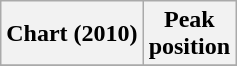<table class="wikitable sortable plainrowheaders">
<tr>
<th>Chart (2010)</th>
<th>Peak<br>position</th>
</tr>
<tr>
</tr>
</table>
